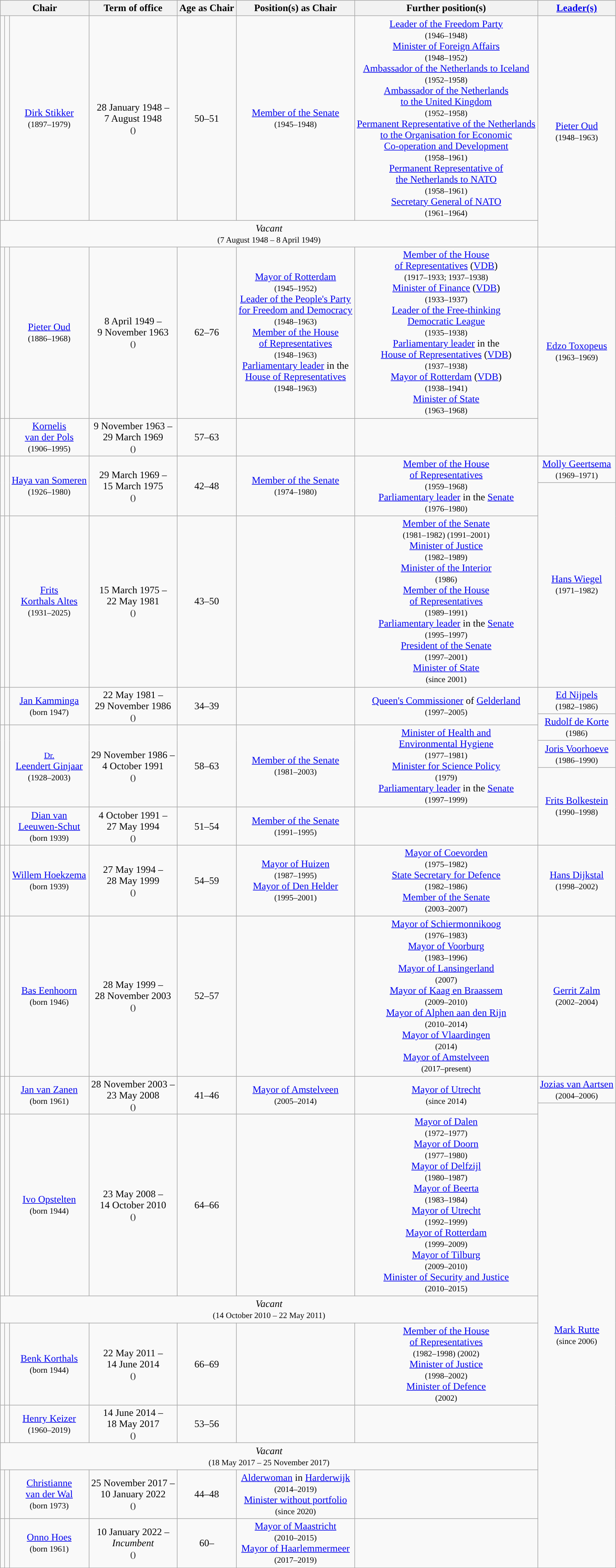<table class="wikitable" style="text-align:center">
<tr>
<th colspan=3>Chair</th>
<th>Term of office</th>
<th>Age as Chair</th>
<th>Position(s) as Chair</th>
<th>Further position(s)</th>
<th><a href='#'>Leader(s)</a></th>
</tr>
<tr>
<td style="background:"></td>
<td></td>
<td><a href='#'>Dirk Stikker</a> <br> <small>(1897–1979)</small></td>
<td>28 January 1948 – <br> 7 August 1948 <br> <small>()</small></td>
<td>50–51</td>
<td><a href='#'>Member of the Senate</a> <br> <small>(1945–1948)</small></td>
<td><a href='#'>Leader of the Freedom Party</a> <br> <small>(1946–1948)</small> <br> <a href='#'>Minister of Foreign Affairs</a> <br> <small>(1948–1952)</small> <br> <a href='#'>Ambassador of the Netherlands to Iceland</a> <br> <small>(1952–1958)</small> <br> <a href='#'>Ambassador of the Netherlands <br> to the United Kingdom</a> <br> <small>(1952–1958)</small> <br> <a href='#'>Permanent Representative of the Netherlands <br> to the Organisation for Economic <br> Co-operation and Development</a> <br> <small>(1958–1961)</small> <br> <a href='#'>Permanent Representative of <br> the Netherlands to NATO</a> <br> <small>(1958–1961)</small> <br> <a href='#'>Secretary General of NATO</a>  <br> <small>(1961–1964)</small></td>
<td rowspan=3><a href='#'>Pieter Oud</a> <br> <small>(1948–1963)</small></td>
</tr>
<tr>
<td colspan=7><em>Vacant</em> <br> <small>(7 August 1948 – 8 April 1949)</small></td>
</tr>
<tr>
<td rowspan=2 style="background:"></td>
<td rowspan=2></td>
<td rowspan=2><a href='#'>Pieter Oud</a> <br> <small>(1886–1968)</small></td>
<td rowspan=2>8 April 1949 – <br> 9 November 1963 <br> <small>()</small></td>
<td rowspan=2>62–76</td>
<td rowspan=2><a href='#'>Mayor of Rotterdam</a> <br> <small>(1945–1952)</small> <br> <a href='#'>Leader of the People's Party <br> for Freedom and Democracy</a> <br> <small>(1948–1963)</small> <br> <a href='#'>Member of the House <br> of Representatives</a> <br> <small>(1948–1963)</small> <br> <a href='#'>Parliamentary leader</a> in the <br> <a href='#'>House of Representatives</a> <br> <small>(1948–1963)</small></td>
<td rowspan=2><a href='#'>Member of the House <br> of Representatives</a> (<a href='#'>VDB</a>) <br> <small>(1917–1933; 1937–1938)</small> <br> <a href='#'>Minister of Finance</a> (<a href='#'>VDB</a>) <br> <small>(1933–1937)</small> <br> <a href='#'>Leader of the Free-thinking <br> Democratic League</a> <br> <small>(1935–1938)</small> <br> <a href='#'>Parliamentary leader</a> in the <br> <a href='#'>House of Representatives</a> (<a href='#'>VDB</a>) <br> <small>(1937–1938)</small> <br> <a href='#'>Mayor of Rotterdam</a> (<a href='#'>VDB</a>) <br> <small>(1938–1941)</small> <br> <a href='#'>Minister of State</a> <br> <small>(1963–1968)</small></td>
</tr>
<tr>
<td rowspan=3><a href='#'>Edzo Toxopeus</a> <br> <small>(1963–1969)</small></td>
</tr>
<tr>
<td style="background:"></td>
<td></td>
<td><a href='#'>Kornelis <br> van der Pols</a> <br> <small>(1906–1995)</small></td>
<td>9 November 1963 – <br> 29 March 1969 <br> <small>()</small></td>
<td>57–63</td>
<td></td>
<td></td>
</tr>
<tr>
<td rowspan=3 style="background:"></td>
<td rowspan=3></td>
<td rowspan=3><a href='#'>Haya van Someren</a> <br> <small>(1926–1980)</small></td>
<td rowspan=3>29 March 1969 – <br> 15 March 1975 <br> <small>()</small></td>
<td rowspan=3>42–48</td>
<td rowspan=3><a href='#'>Member of the Senate</a> <br> <small>(1974–1980)</small></td>
<td rowspan=3><a href='#'>Member of the House <br> of Representatives</a> <br> <small>(1959–1968)</small> <br> <a href='#'>Parliamentary leader</a> in the <a href='#'>Senate</a> <br> <small>(1976–1980)</small></td>
</tr>
<tr>
<td><a href='#'>Molly Geertsema</a> <br> <small>(1969–1971)</small></td>
</tr>
<tr>
<td rowspan=3><a href='#'>Hans Wiegel</a> <br> <small>(1971–1982)</small></td>
</tr>
<tr>
<td style="background:"></td>
<td></td>
<td><a href='#'>Frits <br> Korthals Altes</a> <br> <small>(1931–2025)</small></td>
<td>15 March 1975 – <br> 22 May 1981 <br> <small>()</small></td>
<td>43–50</td>
<td></td>
<td><a href='#'>Member of the Senate</a> <br> <small>(1981–1982) (1991–2001)</small> <br> <a href='#'>Minister of Justice</a> <br> <small>(1982–1989)</small> <br> <a href='#'>Minister of the Interior</a> <br> <small>(1986)</small> <br> <a href='#'>Member of the House <br> of Representatives</a> <br> <small>(1989–1991)</small> <br> <a href='#'>Parliamentary leader</a> in the <a href='#'>Senate</a> <br> <small>(1995–1997)</small> <br> <a href='#'>President of the Senate</a> <br> <small>(1997–2001)</small> <br> <a href='#'>Minister of State</a> <br> <small>(since 2001)</small></td>
</tr>
<tr>
<td rowspan=3 style="background:"></td>
<td rowspan=3></td>
<td rowspan=3><a href='#'>Jan Kamminga</a> <br> <small>(born 1947)</small></td>
<td rowspan=3>22 May 1981 – <br> 29 November 1986 <br> <small>()</small></td>
<td rowspan=3>34–39</td>
<td rowspan=3></td>
<td rowspan=3><a href='#'>Queen's Commissioner</a> of <a href='#'>Gelderland</a> <br> <small>(1997–2005)</small></td>
</tr>
<tr>
<td><a href='#'>Ed Nijpels</a> <br> <small>(1982–1986)</small></td>
</tr>
<tr>
<td rowspan=2><a href='#'>Rudolf de Korte</a> <br> <small>(1986)</small></td>
</tr>
<tr>
<td rowspan=3 style="background:"></td>
<td rowspan=3></td>
<td rowspan=3><small><a href='#'>Dr.</a></small> <br> <a href='#'>Leendert Ginjaar</a> <br> <small>(1928–2003)</small></td>
<td rowspan=3>29 November 1986 – <br> 4 October 1991 <br> <small>()</small></td>
<td rowspan=3>58–63</td>
<td rowspan=3><a href='#'>Member of the Senate</a> <br> <small>(1981–2003)</small></td>
<td rowspan=3><a href='#'>Minister of Health and <br> Environmental Hygiene</a> <br> <small>(1977–1981)</small> <br> <a href='#'>Minister for Science Policy</a> <br> <small>(1979)</small> <br> <a href='#'>Parliamentary leader</a> in the <a href='#'>Senate</a> <br> <small>(1997–1999)</small></td>
</tr>
<tr>
<td><a href='#'>Joris Voorhoeve</a> <br> <small>(1986–1990)</small></td>
</tr>
<tr>
<td rowspan=3><a href='#'>Frits Bolkestein</a> <br> <small>(1990–1998)</small></td>
</tr>
<tr>
<td style="background:"></td>
<td></td>
<td><a href='#'>Dian van <br> Leeuwen-Schut</a> <br> <small>(born 1939)</small></td>
<td>4 October 1991 – <br> 27 May 1994 <br> <small>()</small></td>
<td>51–54</td>
<td><a href='#'>Member of the Senate</a> <br> <small>(1991–1995)</small></td>
<td></td>
</tr>
<tr>
<td rowspan=2 style="background:"></td>
<td rowspan=2></td>
<td rowspan=2><a href='#'>Willem Hoekzema</a> <br> <small>(born 1939)</small></td>
<td rowspan=2>27 May 1994 – <br> 28 May 1999 <br> <small>()</small></td>
<td rowspan=2>54–59</td>
<td rowspan=2><a href='#'>Mayor of Huizen</a> <br> <small>(1987–1995)</small> <br> <a href='#'>Mayor of Den Helder</a> <br> <small>(1995–2001)</small></td>
<td rowspan=2><a href='#'>Mayor of Coevorden</a> <br> <small>(1975–1982)</small> <br> <a href='#'>State Secretary for Defence</a> <br> <small>(1982–1986)</small> <br> <a href='#'>Member of the Senate</a> <br> <small>(2003–2007)</small></td>
</tr>
<tr>
<td rowspan=2><a href='#'>Hans Dijkstal</a> <br> <small>(1998–2002)</small></td>
</tr>
<tr>
<td rowspan=2 style="background:"></td>
<td rowspan=2></td>
<td rowspan=2><a href='#'>Bas Eenhoorn</a> <br> <small>(born 1946)</small></td>
<td rowspan=2>28 May 1999 – <br> 28 November 2003 <br> <small>()</small></td>
<td rowspan=2>52–57</td>
<td rowspan=2></td>
<td rowspan=2><a href='#'>Mayor of Schiermonnikoog</a> <br> <small>(1976–1983)</small> <br> <a href='#'>Mayor of Voorburg</a> <br> <small>(1983–1996)</small> <br> <a href='#'>Mayor of Lansingerland</a> <br> <small>(2007)</small> <br> <a href='#'>Mayor of Kaag en Braassem</a> <br> <small>(2009–2010)</small> <br> <a href='#'>Mayor of Alphen aan den Rijn</a> <br> <small>(2010–2014)</small> <br> <a href='#'>Mayor of Vlaardingen</a> <br> <small>(2014)</small> <br> <a href='#'>Mayor of Amstelveen</a> <br> <small>(2017–present)</small></td>
</tr>
<tr>
<td rowspan=2><a href='#'>Gerrit Zalm</a> <br> <small>(2002–2004)</small></td>
</tr>
<tr>
<td rowspan=3 style="background:"></td>
<td rowspan=3></td>
<td rowspan=3><a href='#'>Jan van Zanen</a> <br> <small>(born 1961)</small></td>
<td rowspan=3>28 November 2003 – <br> 23 May 2008 <br> <small>()</small></td>
<td rowspan=3>41–46</td>
<td rowspan=3><a href='#'>Mayor of Amstelveen</a> <br> <small>(2005–2014)</small></td>
<td rowspan=3><a href='#'>Mayor of Utrecht</a> <br> <small>(since 2014)</small></td>
</tr>
<tr>
<td><a href='#'>Jozias van Aartsen</a> <br> <small>(2004–2006)</small></td>
</tr>
<tr>
<td rowspan=8><a href='#'>Mark Rutte</a> <br> <small>(since 2006)</small></td>
</tr>
<tr>
<td style="background:"></td>
<td></td>
<td><a href='#'>Ivo Opstelten</a> <br> <small>(born 1944)</small></td>
<td>23 May 2008 – <br> 14 October 2010 <br> <small>()</small> </td>
<td>64–66</td>
<td></td>
<td><a href='#'>Mayor of Dalen</a> <br> <small>(1972–1977)</small> <br> <a href='#'>Mayor of Doorn</a> <br> <small>(1977–1980)</small> <br> <a href='#'>Mayor of Delfzijl</a> <br> <small>(1980–1987)</small> <br> <a href='#'>Mayor of Beerta</a> <br> <small>(1983–1984)</small> <br> <a href='#'>Mayor of Utrecht</a> <br> <small>(1992–1999)</small> <br> <a href='#'>Mayor of Rotterdam</a> <br> <small>(1999–2009)</small> <br> <a href='#'>Mayor of Tilburg</a> <br> <small>(2009–2010)</small> <br> <a href='#'>Minister of Security and Justice</a> <br> <small>(2010–2015)</small></td>
</tr>
<tr>
<td colspan=7><em>Vacant</em> <br> <small>(14 October 2010 – 22 May 2011)</small></td>
</tr>
<tr>
<td style="background:"></td>
<td></td>
<td><a href='#'>Benk Korthals</a> <br> <small>(born 1944)</small></td>
<td>22 May 2011 – <br> 14 June 2014 <br> <small>()</small></td>
<td>66–69</td>
<td></td>
<td><a href='#'>Member of the House <br> of Representatives</a> <br> <small>(1982–1998) (2002)</small> <br> <a href='#'>Minister of Justice</a> <br> <small>(1998–2002)</small> <br> <a href='#'>Minister of Defence</a> <br> <small>(2002)</small></td>
</tr>
<tr>
<td style="background:"></td>
<td></td>
<td><a href='#'>Henry Keizer</a> <br> <small>(1960–2019)</small></td>
<td>14 June 2014 – <br> 18 May 2017 <br> <small>()</small></td>
<td>53–56</td>
<td></td>
<td></td>
</tr>
<tr>
<td colspan=7><em>Vacant</em> <br> <small>(18 May 2017 – 25 November 2017)</small></td>
</tr>
<tr>
<td style="background:"></td>
<td></td>
<td><a href='#'>Christianne <br> van der Wal</a> <br> <small>(born 1973)</small></td>
<td>25 November 2017 – <br> 10 January 2022 <br> <small>()</small></td>
<td>44–48</td>
<td><a href='#'>Alderwoman</a> in <a href='#'>Harderwijk</a> <br> <small>(2014–2019)</small> <br> <a href='#'>Minister without portfolio</a> <br> <small>(since 2020)</small></td>
<td></td>
</tr>
<tr>
<td style="background:"></td>
<td></td>
<td><a href='#'>Onno Hoes</a> <br> <small>(born 1961)</small></td>
<td>10 January 2022 – <br> <em>Incumbent</em> <br> <small>()</small></td>
<td>60–</td>
<td><a href='#'>Mayor of Maastricht</a> <br> <small>(2010–2015)</small> <br> <a href='#'>Mayor of Haarlemmermeer</a> <br> <small>(2017–2019)</small></td>
<td></td>
</tr>
<tr>
</tr>
</table>
